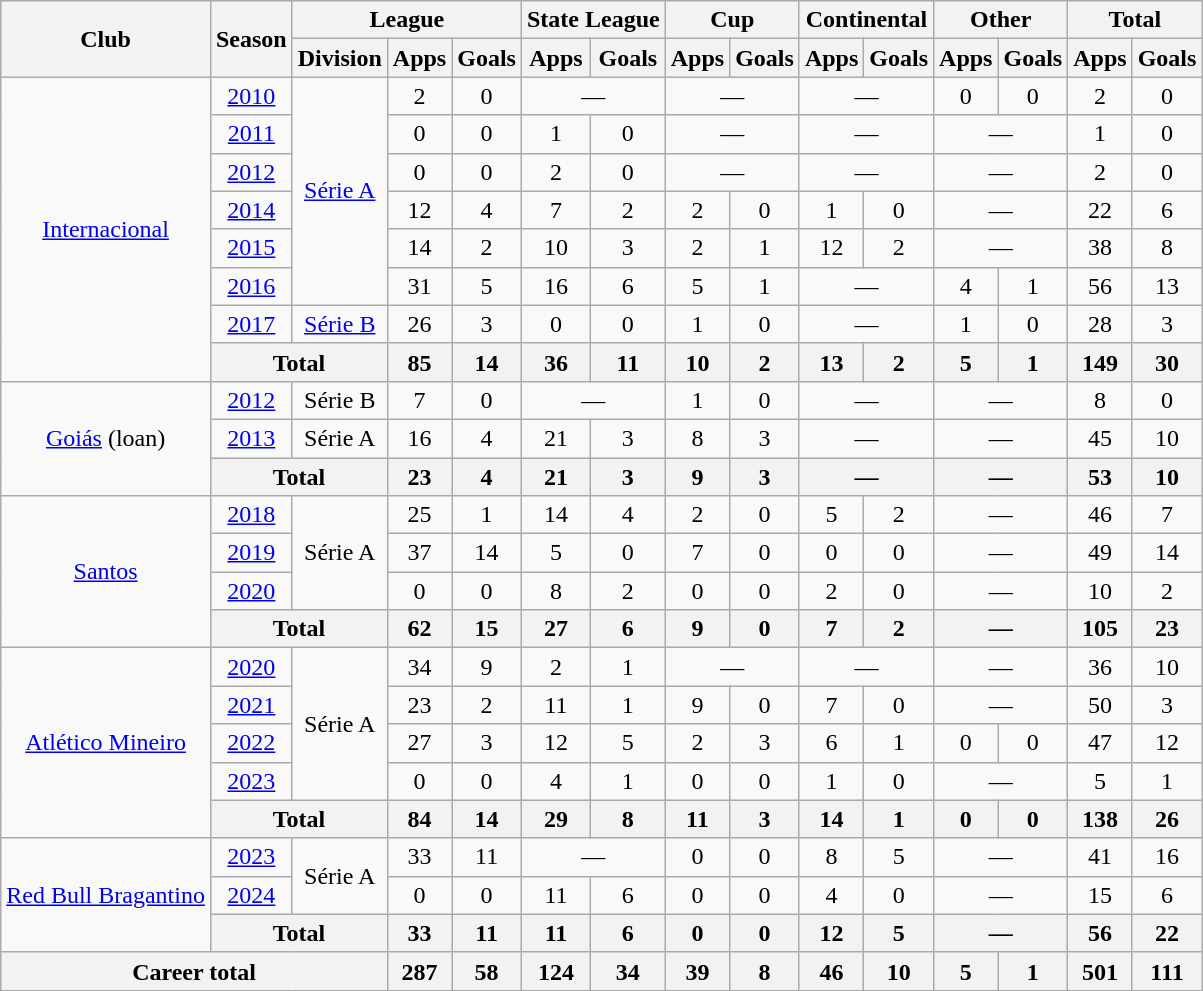<table class="wikitable" style="text-align: center;">
<tr>
<th rowspan="2">Club</th>
<th rowspan="2">Season</th>
<th colspan="3">League</th>
<th colspan="2">State League</th>
<th colspan="2">Cup</th>
<th colspan="2">Continental</th>
<th colspan="2">Other</th>
<th colspan="2">Total</th>
</tr>
<tr>
<th>Division</th>
<th>Apps</th>
<th>Goals</th>
<th>Apps</th>
<th>Goals</th>
<th>Apps</th>
<th>Goals</th>
<th>Apps</th>
<th>Goals</th>
<th>Apps</th>
<th>Goals</th>
<th>Apps</th>
<th>Goals</th>
</tr>
<tr>
<td rowspan="8" valign="center"><a href='#'>Internacional</a></td>
<td><a href='#'>2010</a></td>
<td rowspan="6"><a href='#'>Série A</a></td>
<td>2</td>
<td>0</td>
<td colspan="2">—</td>
<td colspan="2">—</td>
<td colspan="2">—</td>
<td>0</td>
<td>0</td>
<td>2</td>
<td>0</td>
</tr>
<tr>
<td><a href='#'>2011</a></td>
<td>0</td>
<td>0</td>
<td>1</td>
<td>0</td>
<td colspan="2">—</td>
<td colspan="2">—</td>
<td colspan="2">—</td>
<td>1</td>
<td>0</td>
</tr>
<tr>
<td><a href='#'>2012</a></td>
<td>0</td>
<td>0</td>
<td>2</td>
<td>0</td>
<td colspan="2">—</td>
<td colspan="2">—</td>
<td colspan="2">—</td>
<td>2</td>
<td>0</td>
</tr>
<tr>
<td><a href='#'>2014</a></td>
<td>12</td>
<td>4</td>
<td>7</td>
<td>2</td>
<td>2</td>
<td>0</td>
<td>1</td>
<td>0</td>
<td colspan="2">—</td>
<td>22</td>
<td>6</td>
</tr>
<tr>
<td><a href='#'>2015</a></td>
<td>14</td>
<td>2</td>
<td>10</td>
<td>3</td>
<td>2</td>
<td>1</td>
<td>12</td>
<td>2</td>
<td colspan="2">—</td>
<td>38</td>
<td>8</td>
</tr>
<tr>
<td><a href='#'>2016</a></td>
<td>31</td>
<td>5</td>
<td>16</td>
<td>6</td>
<td>5</td>
<td>1</td>
<td colspan="2">—</td>
<td>4</td>
<td>1</td>
<td>56</td>
<td>13</td>
</tr>
<tr>
<td><a href='#'>2017</a></td>
<td rowspan="1"><a href='#'>Série B</a></td>
<td>26</td>
<td>3</td>
<td>0</td>
<td>0</td>
<td>1</td>
<td>0</td>
<td colspan="2">—</td>
<td>1</td>
<td>0</td>
<td>28</td>
<td>3</td>
</tr>
<tr>
<th colspan="2">Total</th>
<th>85</th>
<th>14</th>
<th>36</th>
<th>11</th>
<th>10</th>
<th>2</th>
<th>13</th>
<th>2</th>
<th>5</th>
<th>1</th>
<th>149</th>
<th>30</th>
</tr>
<tr>
<td rowspan="3" valign="center"><a href='#'>Goiás</a> (loan)</td>
<td><a href='#'>2012</a></td>
<td rowspan="1">Série B</td>
<td>7</td>
<td>0</td>
<td colspan="2">—</td>
<td>1</td>
<td>0</td>
<td colspan="2">—</td>
<td colspan="2">—</td>
<td>8</td>
<td>0</td>
</tr>
<tr>
<td><a href='#'>2013</a></td>
<td rowspan="1">Série A</td>
<td>16</td>
<td>4</td>
<td>21</td>
<td>3</td>
<td>8</td>
<td>3</td>
<td colspan="2">—</td>
<td colspan="2">—</td>
<td>45</td>
<td>10</td>
</tr>
<tr>
<th colspan="2">Total</th>
<th>23</th>
<th>4</th>
<th>21</th>
<th>3</th>
<th>9</th>
<th>3</th>
<th colspan="2">—</th>
<th colspan="2">—</th>
<th>53</th>
<th>10</th>
</tr>
<tr>
<td rowspan="4" valign="center"><a href='#'>Santos</a></td>
<td><a href='#'>2018</a></td>
<td rowspan="3">Série A</td>
<td>25</td>
<td>1</td>
<td>14</td>
<td>4</td>
<td>2</td>
<td>0</td>
<td>5</td>
<td>2</td>
<td colspan="2">—</td>
<td>46</td>
<td>7</td>
</tr>
<tr>
<td><a href='#'>2019</a></td>
<td>37</td>
<td>14</td>
<td>5</td>
<td>0</td>
<td>7</td>
<td>0</td>
<td>0</td>
<td>0</td>
<td colspan="2">—</td>
<td>49</td>
<td>14</td>
</tr>
<tr>
<td><a href='#'>2020</a></td>
<td>0</td>
<td>0</td>
<td>8</td>
<td>2</td>
<td>0</td>
<td>0</td>
<td>2</td>
<td>0</td>
<td colspan="2">—</td>
<td>10</td>
<td>2</td>
</tr>
<tr>
<th colspan="2">Total</th>
<th>62</th>
<th>15</th>
<th>27</th>
<th>6</th>
<th>9</th>
<th>0</th>
<th>7</th>
<th>2</th>
<th colspan="2">—</th>
<th>105</th>
<th>23</th>
</tr>
<tr>
<td rowspan="5" valign="center"><a href='#'>Atlético Mineiro</a></td>
<td><a href='#'>2020</a></td>
<td rowspan="4">Série A</td>
<td>34</td>
<td>9</td>
<td>2</td>
<td>1</td>
<td colspan="2">—</td>
<td colspan="2">—</td>
<td colspan="2">—</td>
<td>36</td>
<td>10</td>
</tr>
<tr>
<td><a href='#'>2021</a></td>
<td>23</td>
<td>2</td>
<td>11</td>
<td>1</td>
<td>9</td>
<td>0</td>
<td>7</td>
<td>0</td>
<td colspan="2">—</td>
<td>50</td>
<td>3</td>
</tr>
<tr>
<td><a href='#'>2022</a></td>
<td>27</td>
<td>3</td>
<td>12</td>
<td>5</td>
<td>2</td>
<td>3</td>
<td>6</td>
<td>1</td>
<td>0</td>
<td>0</td>
<td>47</td>
<td>12</td>
</tr>
<tr>
<td><a href='#'>2023</a></td>
<td>0</td>
<td>0</td>
<td>4</td>
<td>1</td>
<td>0</td>
<td>0</td>
<td>1</td>
<td>0</td>
<td colspan="2">—</td>
<td>5</td>
<td>1</td>
</tr>
<tr>
<th colspan="2">Total</th>
<th>84</th>
<th>14</th>
<th>29</th>
<th>8</th>
<th>11</th>
<th>3</th>
<th>14</th>
<th>1</th>
<th>0</th>
<th>0</th>
<th>138</th>
<th>26</th>
</tr>
<tr>
<td rowspan="3" valign="center"><a href='#'>Red Bull Bragantino</a></td>
<td><a href='#'>2023</a></td>
<td rowspan="2">Série A</td>
<td>33</td>
<td>11</td>
<td colspan="2">—</td>
<td>0</td>
<td>0</td>
<td>8</td>
<td>5</td>
<td colspan="2">—</td>
<td>41</td>
<td>16</td>
</tr>
<tr>
<td><a href='#'>2024</a></td>
<td>0</td>
<td>0</td>
<td>11</td>
<td>6</td>
<td>0</td>
<td>0</td>
<td>4</td>
<td>0</td>
<td colspan="2">—</td>
<td>15</td>
<td>6</td>
</tr>
<tr>
<th colspan="2">Total</th>
<th>33</th>
<th>11</th>
<th>11</th>
<th>6</th>
<th>0</th>
<th>0</th>
<th>12</th>
<th>5</th>
<th colspan="2">—</th>
<th>56</th>
<th>22</th>
</tr>
<tr>
<th colspan="3">Career total</th>
<th>287</th>
<th>58</th>
<th>124</th>
<th>34</th>
<th>39</th>
<th>8</th>
<th>46</th>
<th>10</th>
<th>5</th>
<th>1</th>
<th>501</th>
<th>111</th>
</tr>
</table>
